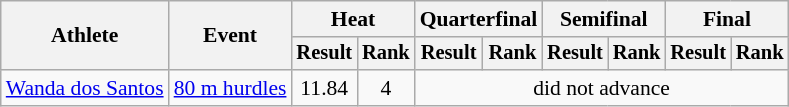<table class="wikitable" style="font-size:90%">
<tr>
<th rowspan="2">Athlete</th>
<th rowspan="2">Event</th>
<th colspan="2">Heat</th>
<th colspan="2">Quarterfinal</th>
<th colspan="2">Semifinal</th>
<th colspan="2">Final</th>
</tr>
<tr style="font-size:95%">
<th>Result</th>
<th>Rank</th>
<th>Result</th>
<th>Rank</th>
<th>Result</th>
<th>Rank</th>
<th>Result</th>
<th>Rank</th>
</tr>
<tr align=center>
<td align=left rowspan="1"><a href='#'>Wanda dos Santos</a></td>
<td align=left><a href='#'>80 m hurdles</a></td>
<td>11.84</td>
<td>4</td>
<td colspan=6>did not advance</td>
</tr>
</table>
